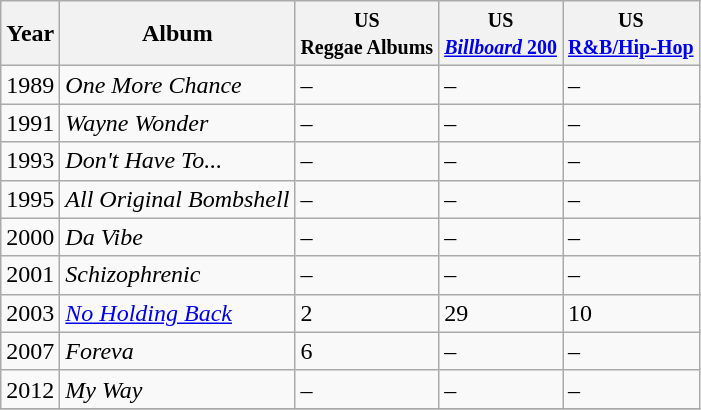<table class="wikitable">
<tr>
<th>Year</th>
<th>Album</th>
<th><small>US<br>Reggae Albums</small></th>
<th><small>US<br><a href='#'><em>Billboard</em> 200</a></small></th>
<th><small>US<br><a href='#'>R&B/Hip-Hop</a></small></th>
</tr>
<tr>
<td>1989</td>
<td><em>One More Chance</em></td>
<td>–</td>
<td>–</td>
<td>–</td>
</tr>
<tr>
<td>1991</td>
<td><em>Wayne Wonder</em></td>
<td>–</td>
<td>–</td>
<td>–</td>
</tr>
<tr>
<td>1993</td>
<td><em>Don't Have To...</em></td>
<td>–</td>
<td>–</td>
<td>–</td>
</tr>
<tr>
<td>1995</td>
<td><em>All Original Bombshell</em></td>
<td>–</td>
<td>–</td>
<td>–</td>
</tr>
<tr>
<td>2000</td>
<td><em>Da Vibe</em></td>
<td>–</td>
<td>–</td>
<td>–</td>
</tr>
<tr>
<td>2001</td>
<td><em>Schizophrenic</em></td>
<td>–</td>
<td>–</td>
<td>–</td>
</tr>
<tr>
<td>2003</td>
<td><em><a href='#'>No Holding Back</a></em></td>
<td>2</td>
<td>29</td>
<td>10</td>
</tr>
<tr>
<td>2007</td>
<td><em>Foreva</em></td>
<td>6</td>
<td>–</td>
<td>–</td>
</tr>
<tr>
<td>2012</td>
<td><em>My Way</em></td>
<td>–</td>
<td>–</td>
<td>–</td>
</tr>
<tr>
</tr>
</table>
